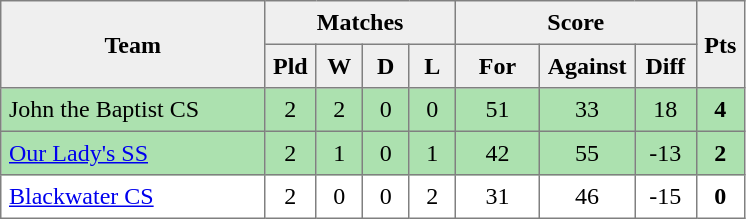<table style=border-collapse:collapse border=1 cellspacing=0 cellpadding=5>
<tr align=center bgcolor=#efefef>
<th rowspan=2 width=165>Team</th>
<th colspan=4>Matches</th>
<th colspan=3>Score</th>
<th rowspan=2width=20>Pts</th>
</tr>
<tr align=center bgcolor=#efefef>
<th width=20>Pld</th>
<th width=20>W</th>
<th width=20>D</th>
<th width=20>L</th>
<th width=45>For</th>
<th width=45>Against</th>
<th width=30>Diff</th>
</tr>
<tr align=center style="background:#ACE1AF;">
<td style="text-align:left;">John the Baptist CS</td>
<td>2</td>
<td>2</td>
<td>0</td>
<td>0</td>
<td>51</td>
<td>33</td>
<td>18</td>
<td><strong>4</strong></td>
</tr>
<tr align=center style="background:#ACE1AF;">
<td style="text-align:left;"><a href='#'>Our Lady's SS</a></td>
<td>2</td>
<td>1</td>
<td>0</td>
<td>1</td>
<td>42</td>
<td>55</td>
<td>-13</td>
<td><strong>2</strong></td>
</tr>
<tr align=center>
<td style="text-align:left;"><a href='#'>Blackwater CS</a></td>
<td>2</td>
<td>0</td>
<td>0</td>
<td>2</td>
<td>31</td>
<td>46</td>
<td>-15</td>
<td><strong>0</strong></td>
</tr>
</table>
